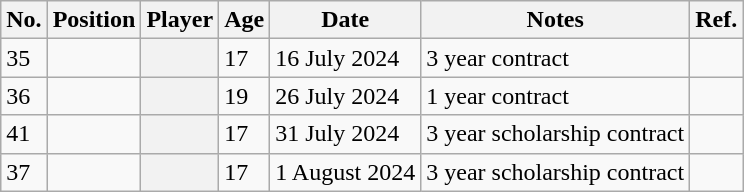<table class="wikitable plainrowheaders sortable" style="text-align:center; text-align:left">
<tr>
<th scope="col">No.</th>
<th scope="col">Position</th>
<th scope="col">Player</th>
<th scope="col">Age</th>
<th scope="col">Date</th>
<th scope="col">Notes</th>
<th class="unsortable" scope="col">Ref.</th>
</tr>
<tr>
<td>35</td>
<td></td>
<th scope="row"></th>
<td>17</td>
<td>16 July 2024</td>
<td>3 year contract</td>
<td></td>
</tr>
<tr>
<td>36</td>
<td></td>
<th scope="row"></th>
<td>19</td>
<td>26 July 2024</td>
<td>1 year contract</td>
<td></td>
</tr>
<tr>
<td>41</td>
<td></td>
<th scope="row"></th>
<td>17</td>
<td>31 July 2024</td>
<td>3 year scholarship contract</td>
<td></td>
</tr>
<tr>
<td>37</td>
<td></td>
<th scope="row"></th>
<td>17</td>
<td>1 August 2024</td>
<td>3 year scholarship contract</td>
<td></td>
</tr>
</table>
